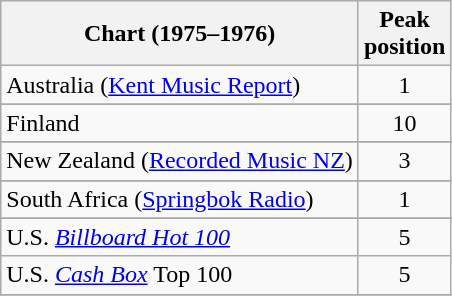<table class="wikitable sortable">
<tr>
<th>Chart (1975–1976)</th>
<th>Peak<br>position</th>
</tr>
<tr>
<td>Australia (<a href='#'>Kent Music Report</a>)</td>
<td style="text-align:center;">1</td>
</tr>
<tr>
</tr>
<tr>
</tr>
<tr>
</tr>
<tr>
</tr>
<tr>
<td>Finland</td>
<td style="text-align:center;">10</td>
</tr>
<tr>
</tr>
<tr>
</tr>
<tr>
<td>New Zealand (<a href='#'>Recorded Music NZ</a>)</td>
<td style="text-align:center;">3</td>
</tr>
<tr>
</tr>
<tr>
<td>South Africa (<a href='#'>Springbok Radio</a>)</td>
<td align="center">1</td>
</tr>
<tr>
</tr>
<tr>
</tr>
<tr>
</tr>
<tr>
</tr>
<tr>
<td>U.S. <em><a href='#'>Billboard Hot 100</a></em></td>
<td style="text-align:center;">5</td>
</tr>
<tr>
<td>U.S. <em><a href='#'>Cash Box</a></em> Top 100</td>
<td style="text-align:center;">5</td>
</tr>
<tr>
</tr>
</table>
